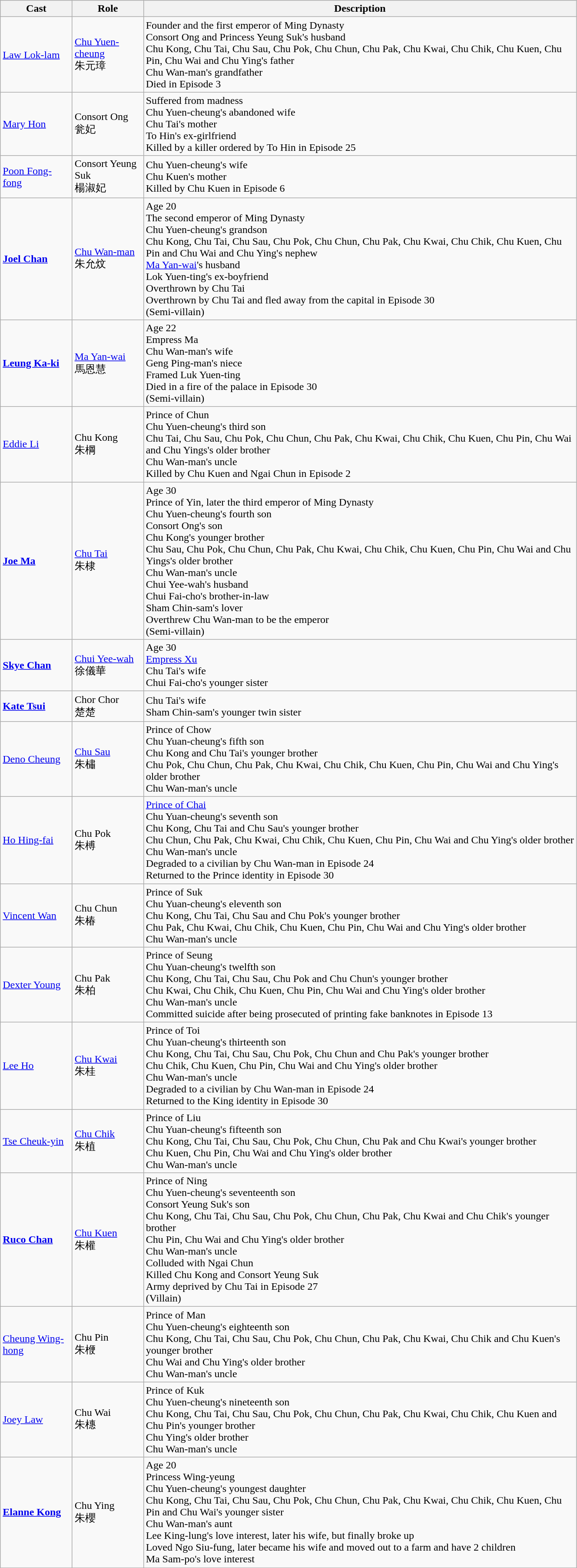<table class="wikitable" width="70%">
<tr>
<th>Cast</th>
<th>Role</th>
<th>Description</th>
</tr>
<tr>
<td><a href='#'>Law Lok-lam</a></td>
<td><a href='#'>Chu Yuen-cheung</a><br>朱元璋</td>
<td>Founder and the first emperor of Ming Dynasty<br>Consort Ong and Princess Yeung Suk's husband<br>Chu Kong, Chu Tai, Chu Sau, Chu Pok, Chu Chun, Chu Pak, Chu Kwai, Chu Chik, Chu Kuen, Chu Pin, Chu Wai and Chu Ying's father<br>Chu Wan-man's grandfather<br>Died in Episode 3</td>
</tr>
<tr>
<td><a href='#'>Mary Hon</a></td>
<td>Consort Ong<br>瓮妃</td>
<td>Suffered from madness<br>Chu Yuen-cheung's abandoned wife<br>Chu Tai's mother<br>To Hin's ex-girlfriend<br>Killed by a killer ordered by To Hin in Episode 25</td>
</tr>
<tr>
<td><a href='#'>Poon Fong-fong</a></td>
<td>Consort Yeung Suk<br>楊淑妃</td>
<td>Chu Yuen-cheung's wife<br>Chu Kuen's mother<br>Killed by Chu Kuen in Episode 6</td>
</tr>
<tr>
<td><strong><a href='#'>Joel Chan</a></strong></td>
<td><a href='#'>Chu Wan-man</a><br>朱允炆</td>
<td>Age 20<br>The second emperor of Ming Dynasty<br>Chu Yuen-cheung's grandson<br>Chu Kong, Chu Tai, Chu Sau, Chu Pok, Chu Chun, Chu Pak, Chu Kwai, Chu Chik, Chu Kuen, Chu Pin and Chu Wai and Chu Ying's nephew<br><a href='#'>Ma Yan-wai</a>'s husband<br>Lok Yuen-ting's ex-boyfriend<br>Overthrown by Chu Tai<br>Overthrown by Chu Tai and fled away from the capital in Episode 30<br>(Semi-villain)</td>
</tr>
<tr>
<td><strong><a href='#'>Leung Ka-ki</a></strong></td>
<td><a href='#'>Ma Yan-wai</a><br>馬恩慧</td>
<td>Age 22<br>Empress Ma<br>Chu Wan-man's wife<br>Geng Ping-man's niece<br>Framed Luk Yuen-ting<br>Died in a fire of the palace in Episode 30<br>(Semi-villain)</td>
</tr>
<tr>
<td><a href='#'>Eddie Li</a></td>
<td>Chu Kong<br>朱棡</td>
<td>Prince of Chun<br>Chu Yuen-cheung's third son<br>Chu Tai, Chu Sau, Chu Pok, Chu Chun, Chu Pak, Chu Kwai, Chu Chik, Chu Kuen, Chu Pin, Chu Wai and Chu Yings's older brother<br>Chu Wan-man's uncle<br>Killed by Chu Kuen and Ngai Chun in Episode 2</td>
</tr>
<tr>
<td><strong><a href='#'>Joe Ma</a></strong></td>
<td><a href='#'>Chu Tai</a><br>朱棣</td>
<td>Age 30<br>Prince of Yin, later the third emperor of Ming Dynasty<br>Chu Yuen-cheung's fourth son<br>Consort Ong's son<br>Chu Kong's younger brother<br>Chu Sau, Chu Pok, Chu Chun, Chu Pak, Chu Kwai, Chu Chik, Chu Kuen, Chu Pin, Chu Wai and Chu Yings's older brother<br>Chu Wan-man's uncle<br>Chui Yee-wah's husband<br>Chui Fai-cho's brother-in-law<br>Sham Chin-sam's lover<br>Overthrew Chu Wan-man to be the emperor<br>(Semi-villain)</td>
</tr>
<tr>
<td><strong><a href='#'>Skye Chan</a></strong></td>
<td><a href='#'>Chui Yee-wah</a><br>徐儀華</td>
<td>Age 30<br><a href='#'>Empress Xu</a><br>Chu Tai's wife<br>Chui Fai-cho's younger sister</td>
</tr>
<tr>
<td><strong><a href='#'>Kate Tsui</a></strong></td>
<td>Chor Chor<br>楚楚</td>
<td>Chu Tai's wife<br>Sham Chin-sam's younger twin sister</td>
</tr>
<tr>
<td><a href='#'>Deno Cheung</a></td>
<td><a href='#'>Chu Sau</a><br>朱橚</td>
<td>Prince of Chow<br>Chu Yuan-cheung's fifth son<br>Chu Kong and Chu Tai's younger brother<br>Chu Pok, Chu Chun, Chu Pak, Chu Kwai, Chu Chik, Chu Kuen, Chu Pin, Chu Wai and Chu Ying's older brother<br>Chu Wan-man's uncle</td>
</tr>
<tr>
<td><a href='#'>Ho Hing-fai</a></td>
<td>Chu Pok<br>朱榑</td>
<td><a href='#'>Prince of Chai</a><br>Chu Yuan-cheung's seventh son<br>Chu Kong, Chu Tai and Chu Sau's younger brother<br>Chu Chun, Chu Pak, Chu Kwai, Chu Chik, Chu Kuen, Chu Pin, Chu Wai and Chu Ying's older brother<br>Chu Wan-man's uncle<br>Degraded to a civilian by Chu Wan-man in Episode 24<br>Returned to the Prince identity in Episode 30</td>
</tr>
<tr>
<td><a href='#'>Vincent Wan</a></td>
<td>Chu Chun<br>朱椿</td>
<td>Prince of Suk<br>Chu Yuan-cheung's eleventh son<br>Chu Kong, Chu Tai, Chu Sau and Chu Pok's younger brother<br>Chu Pak, Chu Kwai, Chu Chik, Chu Kuen, Chu Pin, Chu Wai and Chu Ying's older brother<br>Chu Wan-man's uncle</td>
</tr>
<tr>
<td><a href='#'>Dexter Young</a></td>
<td>Chu Pak<br>朱柏</td>
<td>Prince of Seung<br>Chu Yuan-cheung's twelfth son<br>Chu Kong, Chu Tai, Chu Sau, Chu Pok and Chu Chun's younger brother<br>Chu Kwai, Chu Chik, Chu Kuen, Chu Pin, Chu Wai and Chu Ying's older brother<br>Chu Wan-man's uncle<br>Committed suicide after being prosecuted of printing fake banknotes in Episode 13</td>
</tr>
<tr>
<td><a href='#'>Lee Ho</a></td>
<td><a href='#'>Chu Kwai</a><br>朱桂</td>
<td>Prince of Toi<br>Chu Yuan-cheung's thirteenth son<br>Chu Kong, Chu Tai, Chu Sau, Chu Pok, Chu Chun and Chu Pak's younger brother<br> Chu Chik, Chu Kuen, Chu Pin, Chu Wai and Chu Ying's older brother<br>Chu Wan-man's uncle<br>Degraded to a civilian by Chu Wan-man in Episode 24<br>Returned to the King identity in Episode 30</td>
</tr>
<tr>
<td><a href='#'>Tse Cheuk-yin</a></td>
<td><a href='#'>Chu Chik</a><br>朱植</td>
<td>Prince of Liu<br>Chu Yuan-cheung's fifteenth son<br>Chu Kong, Chu Tai, Chu Sau, Chu Pok, Chu Chun, Chu Pak and Chu Kwai's younger brother<br>Chu Kuen, Chu Pin, Chu Wai and Chu Ying's older brother<br>Chu Wan-man's uncle</td>
</tr>
<tr>
<td><strong><a href='#'>Ruco Chan</a></strong></td>
<td><a href='#'>Chu Kuen</a><br>朱權</td>
<td>Prince of Ning<br>Chu Yuen-cheung's seventeenth son<br>Consort Yeung Suk's son<br>Chu Kong, Chu Tai, Chu Sau, Chu Pok, Chu Chun, Chu Pak, Chu Kwai and Chu Chik's younger brother<br>Chu Pin, Chu Wai and Chu Ying's older brother<br>Chu Wan-man's uncle<br>Colluded with Ngai Chun<br>Killed Chu Kong and Consort Yeung Suk<br>Army deprived by Chu Tai in Episode 27<br>(Villain)</td>
</tr>
<tr>
<td><a href='#'>Cheung Wing-hong</a></td>
<td>Chu Pin<br>朱楩</td>
<td>Prince of Man<br>Chu Yuen-cheung's eighteenth son<br>Chu Kong, Chu Tai, Chu Sau, Chu Pok, Chu Chun, Chu Pak, Chu Kwai, Chu Chik and Chu Kuen's younger brother<br>Chu Wai and Chu Ying's older brother<br>Chu Wan-man's uncle</td>
</tr>
<tr>
<td><a href='#'>Joey Law</a></td>
<td>Chu Wai<br>朱橞</td>
<td>Prince of Kuk<br>Chu Yuen-cheung's nineteenth son<br>Chu Kong, Chu Tai, Chu Sau, Chu Pok, Chu Chun, Chu Pak, Chu Kwai, Chu Chik, Chu Kuen and Chu Pin's younger brother<br>Chu Ying's older brother<br>Chu Wan-man's uncle</td>
</tr>
<tr>
<td><strong><a href='#'>Elanne Kong</a></strong></td>
<td>Chu Ying<br>朱櫻</td>
<td>Age 20<br>Princess Wing-yeung<br>Chu Yuen-cheung's youngest daughter<br>Chu Kong, Chu Tai, Chu Sau, Chu Pok, Chu Chun, Chu Pak, Chu Kwai, Chu Chik, Chu Kuen, Chu Pin and Chu Wai's younger sister<br>Chu Wan-man's aunt<br>Lee King-lung's love interest, later his wife, but finally broke up<br>Loved Ngo Siu-fung, later became his wife and moved out to a farm and have 2 children<br>Ma Sam-po's love interest</td>
</tr>
<tr>
</tr>
</table>
